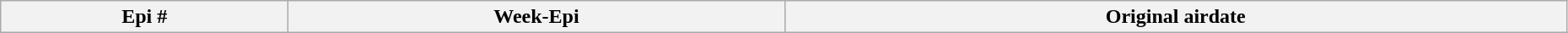<table class="wikitable plainrowheaders" style="width:98%;">
<tr>
<th>Epi #</th>
<th>Week-Epi</th>
<th>Original airdate<br>



</th>
</tr>
</table>
